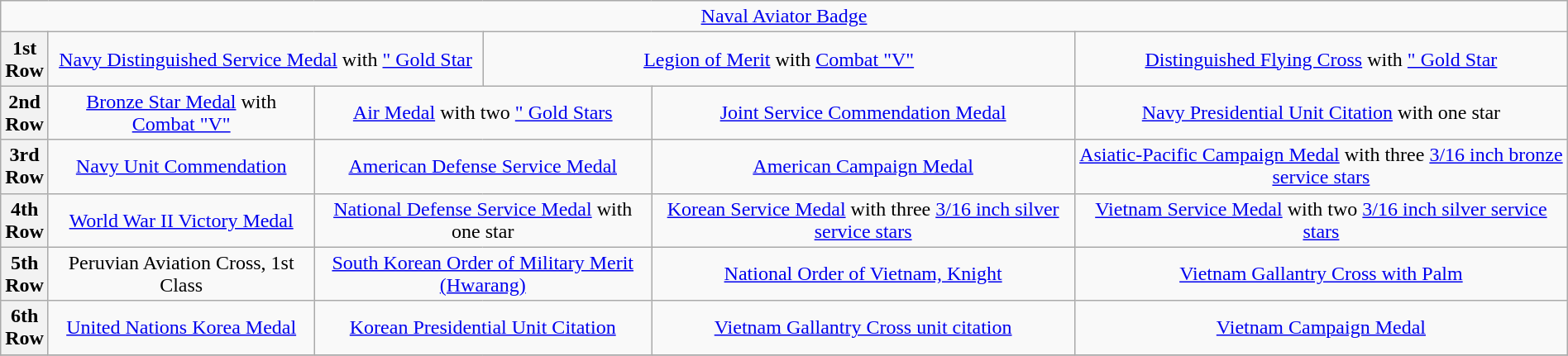<table class="wikitable" style="margin:1em auto; text-align:center;">
<tr>
<td colspan="17"><a href='#'>Naval Aviator Badge</a></td>
</tr>
<tr>
<th>1st<br> Row</th>
<td colspan="6"><a href='#'>Navy Distinguished Service Medal</a> with <a href='#'>" Gold Star</a></td>
<td colspan="6"><a href='#'>Legion of Merit</a> with <a href='#'>Combat "V"</a></td>
<td colspan="4"><a href='#'>Distinguished Flying Cross</a> with <a href='#'>" Gold Star</a></td>
</tr>
<tr>
<th>2nd<br> Row</th>
<td colspan="4"><a href='#'>Bronze Star Medal</a> with <a href='#'>Combat "V"</a></td>
<td colspan="4"><a href='#'>Air Medal</a> with two <a href='#'>" Gold Stars</a></td>
<td colspan="4"><a href='#'>Joint Service Commendation Medal</a></td>
<td colspan="4"><a href='#'>Navy Presidential Unit Citation</a> with one star</td>
</tr>
<tr>
<th>3rd<br> Row</th>
<td colspan="4"><a href='#'>Navy Unit Commendation</a></td>
<td colspan="4"><a href='#'>American Defense Service Medal</a></td>
<td colspan="4"><a href='#'>American Campaign Medal</a></td>
<td colspan="4"><a href='#'>Asiatic-Pacific Campaign Medal</a> with three <a href='#'>3/16 inch bronze service stars</a></td>
</tr>
<tr>
<th>4th<br> Row</th>
<td colspan="4"><a href='#'>World War II Victory Medal</a></td>
<td colspan="4"><a href='#'>National Defense Service Medal</a> with one star</td>
<td colspan="4"><a href='#'>Korean Service Medal</a> with three <a href='#'>3/16 inch silver service stars</a></td>
<td colspan="4"><a href='#'>Vietnam Service Medal</a> with two <a href='#'>3/16 inch silver service stars</a></td>
</tr>
<tr>
<th>5th<br> Row</th>
<td colspan="4">Peruvian Aviation Cross, 1st Class</td>
<td colspan="4"><a href='#'>South Korean Order of Military Merit (Hwarang)</a></td>
<td colspan="4"><a href='#'>National Order of Vietnam, Knight</a></td>
<td colspan="4"><a href='#'>Vietnam Gallantry Cross with Palm</a></td>
</tr>
<tr>
<th>6th<br> Row</th>
<td colspan="4"><a href='#'>United Nations Korea Medal</a></td>
<td colspan="4"><a href='#'>Korean Presidential Unit Citation</a></td>
<td colspan="4"><a href='#'>Vietnam Gallantry Cross unit citation</a></td>
<td colspan="4"><a href='#'>Vietnam Campaign Medal</a></td>
</tr>
<tr>
</tr>
</table>
